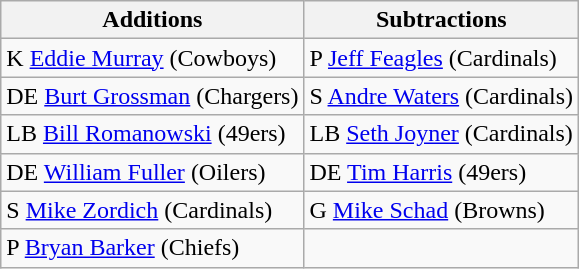<table class="wikitable">
<tr>
<th>Additions</th>
<th>Subtractions</th>
</tr>
<tr>
<td>K <a href='#'>Eddie Murray</a> (Cowboys)</td>
<td>P <a href='#'>Jeff Feagles</a> (Cardinals)</td>
</tr>
<tr>
<td>DE <a href='#'>Burt Grossman</a> (Chargers)</td>
<td>S <a href='#'>Andre Waters</a> (Cardinals)</td>
</tr>
<tr>
<td>LB <a href='#'>Bill Romanowski</a> (49ers)</td>
<td>LB <a href='#'>Seth Joyner</a> (Cardinals)</td>
</tr>
<tr>
<td>DE <a href='#'>William Fuller</a> (Oilers)</td>
<td>DE <a href='#'>Tim Harris</a> (49ers)</td>
</tr>
<tr>
<td>S <a href='#'>Mike Zordich</a> (Cardinals)</td>
<td>G <a href='#'>Mike Schad</a> (Browns)</td>
</tr>
<tr>
<td>P <a href='#'>Bryan Barker</a> (Chiefs)</td>
<td></td>
</tr>
</table>
